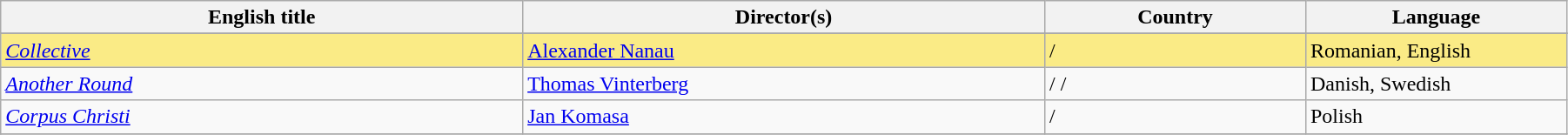<table class="sortable wikitable" width="95%" cellpadding="5">
<tr>
<th width="20%">English title</th>
<th width="20%">Director(s)</th>
<th width="10%">Country</th>
<th width="10%">Language</th>
</tr>
<tr>
</tr>
<tr style="background:#FAEB86">
<td><em><a href='#'>Collective</a></em></td>
<td><a href='#'>Alexander Nanau</a></td>
<td> / </td>
<td>Romanian, English</td>
</tr>
<tr>
<td><em><a href='#'>Another Round</a></em></td>
<td><a href='#'>Thomas Vinterberg</a></td>
<td> /  / </td>
<td>Danish, Swedish</td>
</tr>
<tr>
<td><em><a href='#'>Corpus Christi</a></em></td>
<td><a href='#'>Jan Komasa</a></td>
<td> / </td>
<td>Polish</td>
</tr>
<tr>
</tr>
</table>
